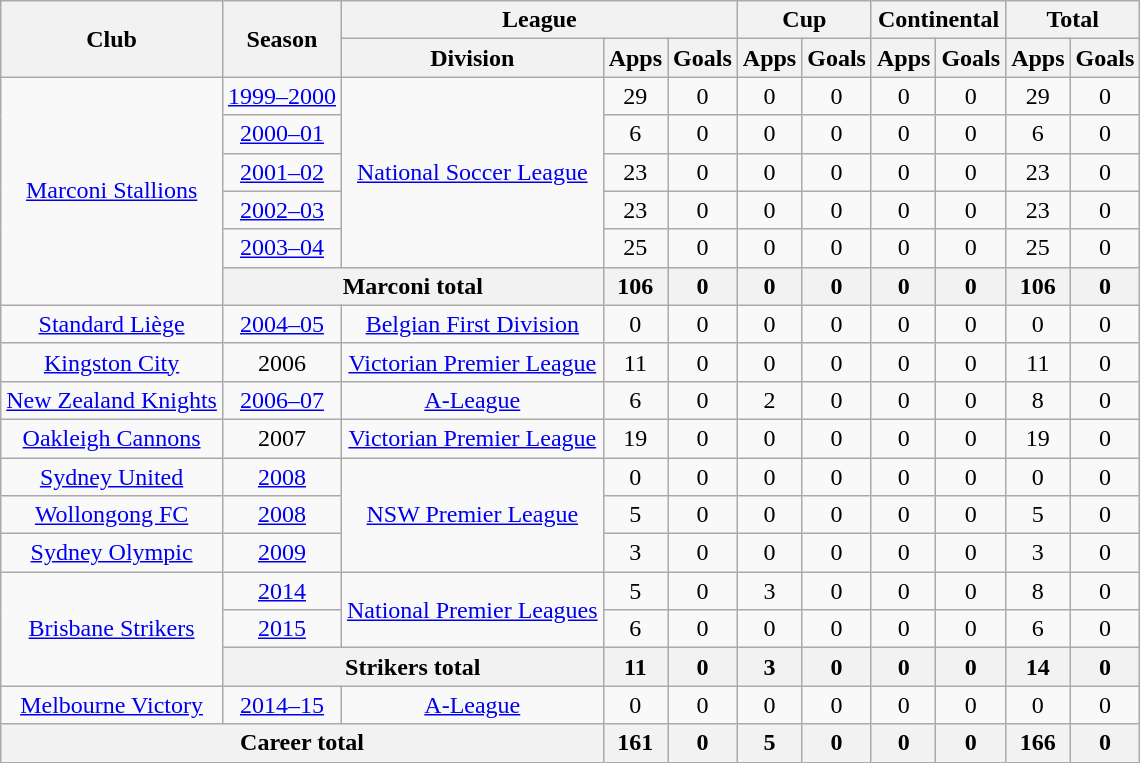<table class="wikitable" style="text-align: center;">
<tr>
<th rowspan="2">Club</th>
<th rowspan="2">Season</th>
<th colspan="3">League</th>
<th colspan="2">Cup</th>
<th colspan="2">Continental</th>
<th colspan="2">Total</th>
</tr>
<tr>
<th>Division</th>
<th>Apps</th>
<th>Goals</th>
<th>Apps</th>
<th>Goals</th>
<th>Apps</th>
<th>Goals</th>
<th>Apps</th>
<th>Goals</th>
</tr>
<tr>
<td rowspan=6><a href='#'>Marconi Stallions</a></td>
<td><a href='#'>1999–2000</a></td>
<td rowspan=5><a href='#'>National Soccer League</a></td>
<td>29</td>
<td>0</td>
<td>0</td>
<td>0</td>
<td>0</td>
<td>0</td>
<td>29</td>
<td>0</td>
</tr>
<tr>
<td><a href='#'>2000–01</a></td>
<td>6</td>
<td>0</td>
<td>0</td>
<td>0</td>
<td>0</td>
<td>0</td>
<td>6</td>
<td>0</td>
</tr>
<tr>
<td><a href='#'>2001–02</a></td>
<td>23</td>
<td>0</td>
<td>0</td>
<td>0</td>
<td>0</td>
<td>0</td>
<td>23</td>
<td>0</td>
</tr>
<tr>
<td><a href='#'>2002–03</a></td>
<td>23</td>
<td>0</td>
<td>0</td>
<td>0</td>
<td>0</td>
<td>0</td>
<td>23</td>
<td>0</td>
</tr>
<tr>
<td><a href='#'>2003–04</a></td>
<td>25</td>
<td>0</td>
<td>0</td>
<td>0</td>
<td>0</td>
<td>0</td>
<td>25</td>
<td>0</td>
</tr>
<tr>
<th colspan=2>Marconi total</th>
<th>106</th>
<th>0</th>
<th>0</th>
<th>0</th>
<th>0</th>
<th>0</th>
<th>106</th>
<th>0</th>
</tr>
<tr>
<td><a href='#'>Standard Liège</a></td>
<td><a href='#'>2004–05</a></td>
<td><a href='#'>Belgian First Division</a></td>
<td>0</td>
<td>0</td>
<td>0</td>
<td>0</td>
<td>0</td>
<td>0</td>
<td>0</td>
<td>0</td>
</tr>
<tr>
<td><a href='#'>Kingston City</a></td>
<td>2006</td>
<td><a href='#'>Victorian Premier League</a></td>
<td>11</td>
<td>0</td>
<td>0</td>
<td>0</td>
<td>0</td>
<td>0</td>
<td>11</td>
<td>0</td>
</tr>
<tr>
<td><a href='#'>New Zealand Knights</a></td>
<td><a href='#'>2006–07</a></td>
<td><a href='#'>A-League</a></td>
<td>6</td>
<td>0</td>
<td>2</td>
<td>0</td>
<td>0</td>
<td>0</td>
<td>8</td>
<td>0</td>
</tr>
<tr>
<td><a href='#'>Oakleigh Cannons</a></td>
<td>2007</td>
<td><a href='#'>Victorian Premier League</a></td>
<td>19</td>
<td>0</td>
<td>0</td>
<td>0</td>
<td>0</td>
<td>0</td>
<td>19</td>
<td>0</td>
</tr>
<tr>
<td><a href='#'>Sydney United</a></td>
<td><a href='#'>2008</a></td>
<td rowspan=3><a href='#'>NSW Premier League</a></td>
<td>0</td>
<td>0</td>
<td>0</td>
<td>0</td>
<td>0</td>
<td>0</td>
<td>0</td>
<td>0</td>
</tr>
<tr>
<td><a href='#'>Wollongong FC</a></td>
<td><a href='#'>2008</a></td>
<td>5</td>
<td>0</td>
<td>0</td>
<td>0</td>
<td>0</td>
<td>0</td>
<td>5</td>
<td>0</td>
</tr>
<tr>
<td><a href='#'>Sydney Olympic</a></td>
<td><a href='#'>2009</a></td>
<td>3</td>
<td>0</td>
<td>0</td>
<td>0</td>
<td>0</td>
<td>0</td>
<td>3</td>
<td>0</td>
</tr>
<tr>
<td rowspan=3><a href='#'>Brisbane Strikers</a></td>
<td><a href='#'>2014</a></td>
<td rowspan=2><a href='#'>National Premier Leagues</a></td>
<td>5</td>
<td>0</td>
<td>3</td>
<td>0</td>
<td>0</td>
<td>0</td>
<td>8</td>
<td>0</td>
</tr>
<tr>
<td><a href='#'>2015</a></td>
<td>6</td>
<td>0</td>
<td>0</td>
<td>0</td>
<td>0</td>
<td>0</td>
<td>6</td>
<td>0</td>
</tr>
<tr>
<th colspan=2>Strikers total</th>
<th>11</th>
<th>0</th>
<th>3</th>
<th>0</th>
<th>0</th>
<th>0</th>
<th>14</th>
<th>0</th>
</tr>
<tr>
<td><a href='#'>Melbourne Victory</a></td>
<td><a href='#'>2014–15</a></td>
<td><a href='#'>A-League</a></td>
<td>0</td>
<td>0</td>
<td>0</td>
<td>0</td>
<td>0</td>
<td>0</td>
<td>0</td>
<td>0</td>
</tr>
<tr>
<th colspan=3>Career total</th>
<th>161</th>
<th>0</th>
<th>5</th>
<th>0</th>
<th>0</th>
<th>0</th>
<th>166</th>
<th>0</th>
</tr>
</table>
